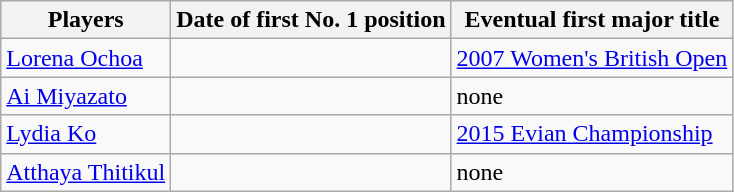<table class="wikitable sortable">
<tr>
<th>Players</th>
<th>Date of first No. 1 position</th>
<th>Eventual first major title</th>
</tr>
<tr>
<td><a href='#'>Lorena Ochoa</a></td>
<td></td>
<td><a href='#'>2007 Women's British Open</a></td>
</tr>
<tr>
<td><a href='#'>Ai Miyazato</a></td>
<td></td>
<td>none</td>
</tr>
<tr>
<td><a href='#'>Lydia Ko</a></td>
<td></td>
<td><a href='#'>2015 Evian Championship</a></td>
</tr>
<tr>
<td><a href='#'>Atthaya Thitikul</a></td>
<td></td>
<td>none</td>
</tr>
</table>
